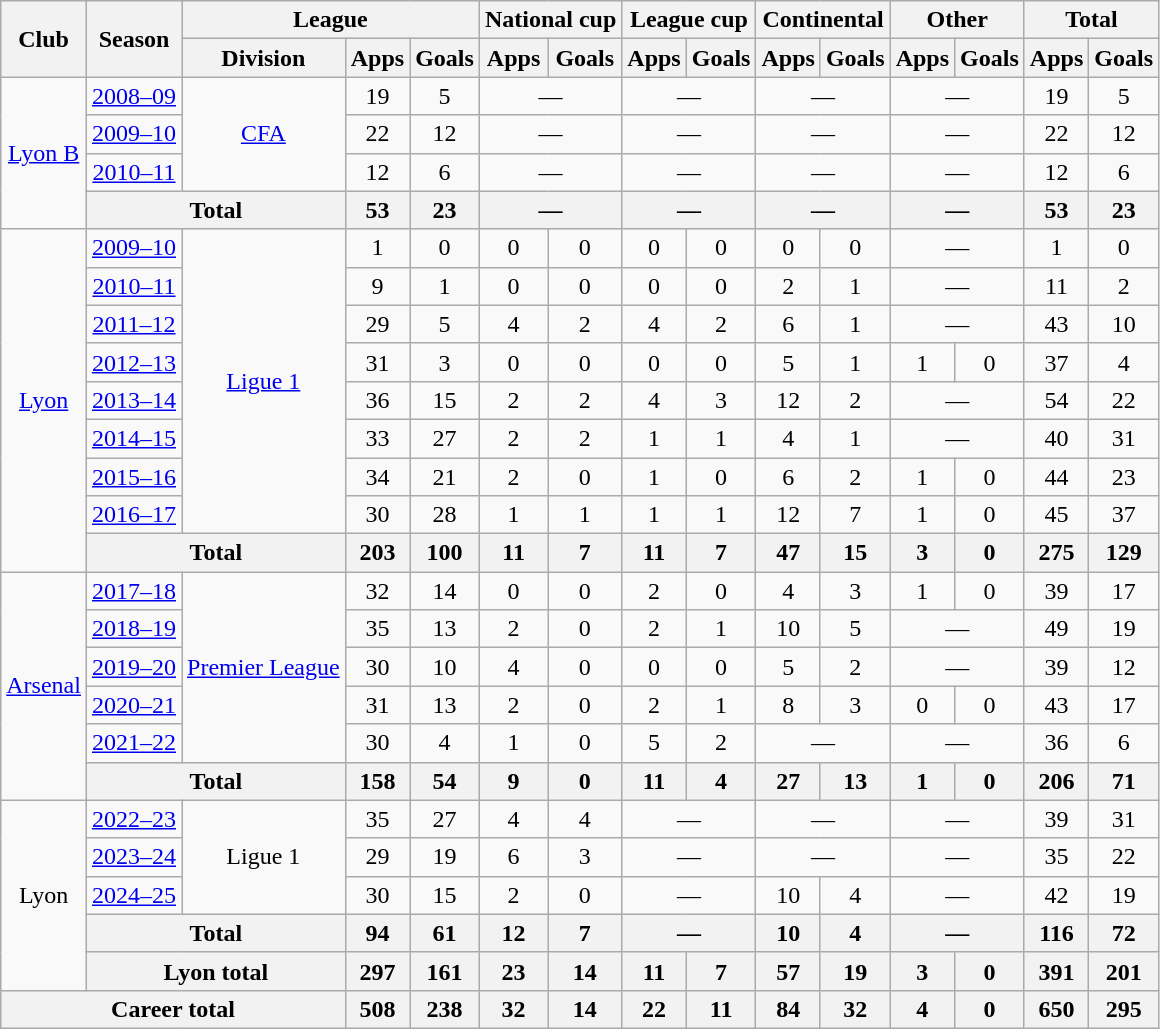<table class=wikitable style="text-align: center;">
<tr>
<th rowspan="2">Club</th>
<th rowspan="2">Season</th>
<th colspan="3">League</th>
<th colspan="2">National cup</th>
<th colspan="2">League cup</th>
<th colspan="2">Continental</th>
<th colspan="2">Other</th>
<th colspan="2">Total</th>
</tr>
<tr>
<th>Division</th>
<th>Apps</th>
<th>Goals</th>
<th>Apps</th>
<th>Goals</th>
<th>Apps</th>
<th>Goals</th>
<th>Apps</th>
<th>Goals</th>
<th>Apps</th>
<th>Goals</th>
<th>Apps</th>
<th>Goals</th>
</tr>
<tr>
<td rowspan="4"><a href='#'>Lyon B</a></td>
<td><a href='#'>2008–09</a></td>
<td rowspan="3"><a href='#'>CFA</a></td>
<td>19</td>
<td>5</td>
<td colspan="2">—</td>
<td colspan="2">—</td>
<td colspan="2">—</td>
<td colspan="2">—</td>
<td>19</td>
<td>5</td>
</tr>
<tr>
<td><a href='#'>2009–10</a></td>
<td>22</td>
<td>12</td>
<td colspan="2">—</td>
<td colspan="2">—</td>
<td colspan="2">—</td>
<td colspan="2">—</td>
<td>22</td>
<td>12</td>
</tr>
<tr>
<td><a href='#'>2010–11</a></td>
<td>12</td>
<td>6</td>
<td colspan="2">—</td>
<td colspan="2">—</td>
<td colspan="2">—</td>
<td colspan="2">—</td>
<td>12</td>
<td>6</td>
</tr>
<tr>
<th colspan="2">Total</th>
<th>53</th>
<th>23</th>
<th colspan="2">—</th>
<th colspan="2">—</th>
<th colspan="2">—</th>
<th colspan="2">—</th>
<th>53</th>
<th>23</th>
</tr>
<tr>
<td rowspan="9"><a href='#'>Lyon</a></td>
<td><a href='#'>2009–10</a></td>
<td rowspan="8"><a href='#'>Ligue 1</a></td>
<td>1</td>
<td>0</td>
<td>0</td>
<td>0</td>
<td>0</td>
<td>0</td>
<td>0</td>
<td>0</td>
<td colspan="2">—</td>
<td>1</td>
<td>0</td>
</tr>
<tr>
<td><a href='#'>2010–11</a></td>
<td>9</td>
<td>1</td>
<td>0</td>
<td>0</td>
<td>0</td>
<td>0</td>
<td>2</td>
<td>1</td>
<td colspan="2">—</td>
<td>11</td>
<td>2</td>
</tr>
<tr>
<td><a href='#'>2011–12</a></td>
<td>29</td>
<td>5</td>
<td>4</td>
<td>2</td>
<td>4</td>
<td>2</td>
<td>6</td>
<td>1</td>
<td colspan="2">—</td>
<td>43</td>
<td>10</td>
</tr>
<tr>
<td><a href='#'>2012–13</a></td>
<td>31</td>
<td>3</td>
<td>0</td>
<td>0</td>
<td>0</td>
<td>0</td>
<td>5</td>
<td>1</td>
<td>1</td>
<td>0</td>
<td>37</td>
<td>4</td>
</tr>
<tr>
<td><a href='#'>2013–14</a></td>
<td>36</td>
<td>15</td>
<td>2</td>
<td>2</td>
<td>4</td>
<td>3</td>
<td>12</td>
<td>2</td>
<td colspan="2">—</td>
<td>54</td>
<td>22</td>
</tr>
<tr>
<td><a href='#'>2014–15</a></td>
<td>33</td>
<td>27</td>
<td>2</td>
<td>2</td>
<td>1</td>
<td>1</td>
<td>4</td>
<td>1</td>
<td colspan="2">—</td>
<td>40</td>
<td>31</td>
</tr>
<tr>
<td><a href='#'>2015–16</a></td>
<td>34</td>
<td>21</td>
<td>2</td>
<td>0</td>
<td>1</td>
<td>0</td>
<td>6</td>
<td>2</td>
<td>1</td>
<td>0</td>
<td>44</td>
<td>23</td>
</tr>
<tr>
<td><a href='#'>2016–17</a></td>
<td>30</td>
<td>28</td>
<td>1</td>
<td>1</td>
<td>1</td>
<td>1</td>
<td>12</td>
<td>7</td>
<td>1</td>
<td>0</td>
<td>45</td>
<td>37</td>
</tr>
<tr>
<th colspan="2">Total</th>
<th>203</th>
<th>100</th>
<th>11</th>
<th>7</th>
<th>11</th>
<th>7</th>
<th>47</th>
<th>15</th>
<th>3</th>
<th>0</th>
<th>275</th>
<th>129</th>
</tr>
<tr>
<td rowspan="6"><a href='#'>Arsenal</a></td>
<td><a href='#'>2017–18</a></td>
<td rowspan="5"><a href='#'>Premier League</a></td>
<td>32</td>
<td>14</td>
<td>0</td>
<td>0</td>
<td>2</td>
<td>0</td>
<td>4</td>
<td>3</td>
<td>1</td>
<td>0</td>
<td>39</td>
<td>17</td>
</tr>
<tr>
<td><a href='#'>2018–19</a></td>
<td>35</td>
<td>13</td>
<td>2</td>
<td>0</td>
<td>2</td>
<td>1</td>
<td>10</td>
<td>5</td>
<td colspan="2">—</td>
<td>49</td>
<td>19</td>
</tr>
<tr>
<td><a href='#'>2019–20</a></td>
<td>30</td>
<td>10</td>
<td>4</td>
<td>0</td>
<td>0</td>
<td>0</td>
<td>5</td>
<td>2</td>
<td colspan="2">—</td>
<td>39</td>
<td>12</td>
</tr>
<tr>
<td><a href='#'>2020–21</a></td>
<td>31</td>
<td>13</td>
<td>2</td>
<td>0</td>
<td>2</td>
<td>1</td>
<td>8</td>
<td>3</td>
<td>0</td>
<td>0</td>
<td>43</td>
<td>17</td>
</tr>
<tr>
<td><a href='#'>2021–22</a></td>
<td>30</td>
<td>4</td>
<td>1</td>
<td>0</td>
<td>5</td>
<td>2</td>
<td colspan="2">—</td>
<td colspan="2">—</td>
<td>36</td>
<td>6</td>
</tr>
<tr>
<th colspan="2">Total</th>
<th>158</th>
<th>54</th>
<th>9</th>
<th>0</th>
<th>11</th>
<th>4</th>
<th>27</th>
<th>13</th>
<th>1</th>
<th>0</th>
<th>206</th>
<th>71</th>
</tr>
<tr>
<td rowspan="5">Lyon</td>
<td><a href='#'>2022–23</a></td>
<td rowspan="3">Ligue 1</td>
<td>35</td>
<td>27</td>
<td>4</td>
<td>4</td>
<td colspan="2">—</td>
<td colspan="2">—</td>
<td colspan="2">—</td>
<td>39</td>
<td>31</td>
</tr>
<tr>
<td><a href='#'>2023–24</a></td>
<td>29</td>
<td>19</td>
<td>6</td>
<td>3</td>
<td colspan="2">—</td>
<td colspan="2">—</td>
<td colspan="2">—</td>
<td>35</td>
<td>22</td>
</tr>
<tr>
<td><a href='#'>2024–25</a></td>
<td>30</td>
<td>15</td>
<td>2</td>
<td>0</td>
<td colspan="2">—</td>
<td>10</td>
<td>4</td>
<td colspan="2">—</td>
<td>42</td>
<td>19</td>
</tr>
<tr>
<th colspan="2">Total</th>
<th>94</th>
<th>61</th>
<th>12</th>
<th>7</th>
<th colspan="2">—</th>
<th>10</th>
<th>4</th>
<th colspan="2">—</th>
<th>116</th>
<th>72</th>
</tr>
<tr>
<th colspan="2">Lyon total</th>
<th>297</th>
<th>161</th>
<th>23</th>
<th>14</th>
<th>11</th>
<th>7</th>
<th>57</th>
<th>19</th>
<th>3</th>
<th>0</th>
<th>391</th>
<th>201</th>
</tr>
<tr>
<th colspan="3">Career total</th>
<th>508</th>
<th>238</th>
<th>32</th>
<th>14</th>
<th>22</th>
<th>11</th>
<th>84</th>
<th>32</th>
<th>4</th>
<th>0</th>
<th>650</th>
<th>295</th>
</tr>
</table>
